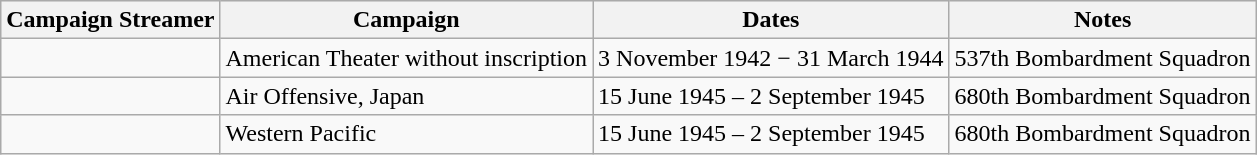<table class="wikitable">
<tr style="background:#efefef;">
<th>Campaign Streamer</th>
<th>Campaign</th>
<th>Dates</th>
<th>Notes</th>
</tr>
<tr>
<td></td>
<td>American Theater without inscription</td>
<td>3 November 1942 − 31 March 1944</td>
<td>537th Bombardment Squadron</td>
</tr>
<tr>
<td></td>
<td>Air Offensive, Japan</td>
<td>15 June 1945 – 2 September 1945</td>
<td>680th Bombardment Squadron</td>
</tr>
<tr>
<td></td>
<td>Western Pacific</td>
<td>15 June 1945 – 2 September 1945</td>
<td>680th Bombardment Squadron</td>
</tr>
</table>
